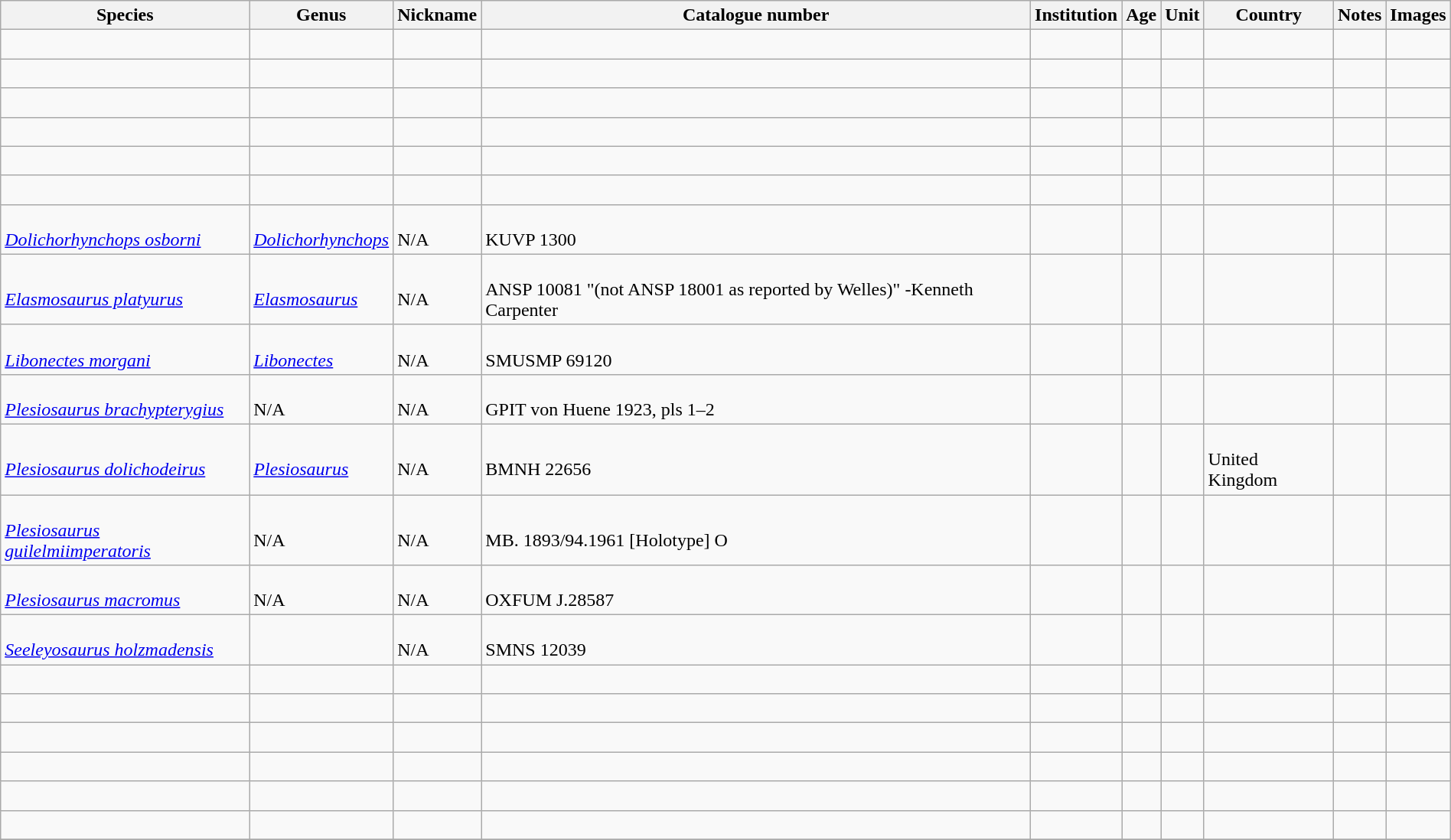<table class="wikitable sortable" align="center" width="100%">
<tr>
<th>Species</th>
<th>Genus</th>
<th>Nickname</th>
<th>Catalogue number</th>
<th>Institution</th>
<th>Age</th>
<th>Unit</th>
<th>Country</th>
<th>Notes</th>
<th>Images</th>
</tr>
<tr>
<td></td>
<td></td>
<td></td>
<td></td>
<td></td>
<td></td>
<td></td>
<td></td>
<td></td>
<td><br></td>
</tr>
<tr>
<td></td>
<td></td>
<td></td>
<td></td>
<td></td>
<td></td>
<td></td>
<td></td>
<td></td>
<td><br></td>
</tr>
<tr>
<td></td>
<td></td>
<td></td>
<td></td>
<td></td>
<td></td>
<td></td>
<td></td>
<td></td>
<td><br></td>
</tr>
<tr>
<td></td>
<td></td>
<td></td>
<td></td>
<td></td>
<td></td>
<td></td>
<td></td>
<td></td>
<td><br></td>
</tr>
<tr>
<td></td>
<td></td>
<td></td>
<td></td>
<td></td>
<td></td>
<td></td>
<td></td>
<td></td>
<td><br></td>
</tr>
<tr>
<td></td>
<td></td>
<td></td>
<td></td>
<td></td>
<td></td>
<td></td>
<td></td>
<td></td>
<td><br></td>
</tr>
<tr>
<td><br><em><a href='#'>Dolichorhynchops osborni</a></em></td>
<td><br><em><a href='#'>Dolichorhynchops</a></em></td>
<td><br>N/A</td>
<td><br>KUVP 1300</td>
<td></td>
<td></td>
<td></td>
<td></td>
<td></td>
<td><br></td>
</tr>
<tr>
<td><br><em><a href='#'>Elasmosaurus platyurus</a></em></td>
<td><br><em><a href='#'>Elasmosaurus</a></em></td>
<td><br>N/A</td>
<td><br>ANSP 10081 "(not ANSP 18001 as reported by Welles)" -Kenneth Carpenter</td>
<td></td>
<td></td>
<td></td>
<td></td>
<td></td>
<td><br></td>
</tr>
<tr>
<td><br><em><a href='#'>Libonectes morgani</a></em></td>
<td><br><em><a href='#'>Libonectes</a></em></td>
<td><br>N/A</td>
<td><br>SMUSMP 69120</td>
<td></td>
<td></td>
<td></td>
<td></td>
<td></td>
<td><br></td>
</tr>
<tr>
<td><br><em><a href='#'>Plesiosaurus brachypterygius</a></em></td>
<td><br>N/A</td>
<td><br>N/A</td>
<td><br>GPIT von Huene 1923, pls 1–2</td>
<td></td>
<td></td>
<td></td>
<td></td>
<td></td>
<td><br></td>
</tr>
<tr>
<td><br><em><a href='#'>Plesiosaurus dolichodeirus</a></em></td>
<td><br><em><a href='#'>Plesiosaurus</a></em></td>
<td><br>N/A</td>
<td><br>BMNH 22656</td>
<td></td>
<td></td>
<td></td>
<td><br>United Kingdom</td>
<td></td>
<td><br></td>
</tr>
<tr>
<td><br><em><a href='#'>Plesiosaurus guilelmiimperatoris</a></em></td>
<td><br>N/A</td>
<td><br>N/A</td>
<td><br>MB. 1893/94.1961 [Holotype] O</td>
<td></td>
<td></td>
<td></td>
<td></td>
<td></td>
<td><br></td>
</tr>
<tr>
<td><br><em><a href='#'>Plesiosaurus macromus</a></em></td>
<td><br>N/A</td>
<td><br>N/A</td>
<td><br>OXFUM J.28587</td>
<td></td>
<td></td>
<td></td>
<td></td>
<td></td>
<td><br></td>
</tr>
<tr>
<td><br><em><a href='#'>Seeleyosaurus holzmadensis</a></em></td>
<td></td>
<td><br>N/A</td>
<td><br>SMNS 12039</td>
<td></td>
<td></td>
<td></td>
<td></td>
<td></td>
<td><br></td>
</tr>
<tr>
<td></td>
<td></td>
<td></td>
<td></td>
<td></td>
<td></td>
<td></td>
<td></td>
<td></td>
<td><br></td>
</tr>
<tr>
<td></td>
<td></td>
<td></td>
<td></td>
<td></td>
<td></td>
<td></td>
<td></td>
<td></td>
<td><br></td>
</tr>
<tr>
<td></td>
<td></td>
<td></td>
<td></td>
<td></td>
<td></td>
<td></td>
<td></td>
<td></td>
<td><br></td>
</tr>
<tr>
<td></td>
<td></td>
<td></td>
<td></td>
<td></td>
<td></td>
<td></td>
<td></td>
<td></td>
<td><br></td>
</tr>
<tr>
<td></td>
<td></td>
<td></td>
<td></td>
<td></td>
<td></td>
<td></td>
<td></td>
<td></td>
<td><br></td>
</tr>
<tr>
<td></td>
<td></td>
<td></td>
<td></td>
<td></td>
<td></td>
<td></td>
<td></td>
<td></td>
<td><br></td>
</tr>
<tr>
</tr>
</table>
